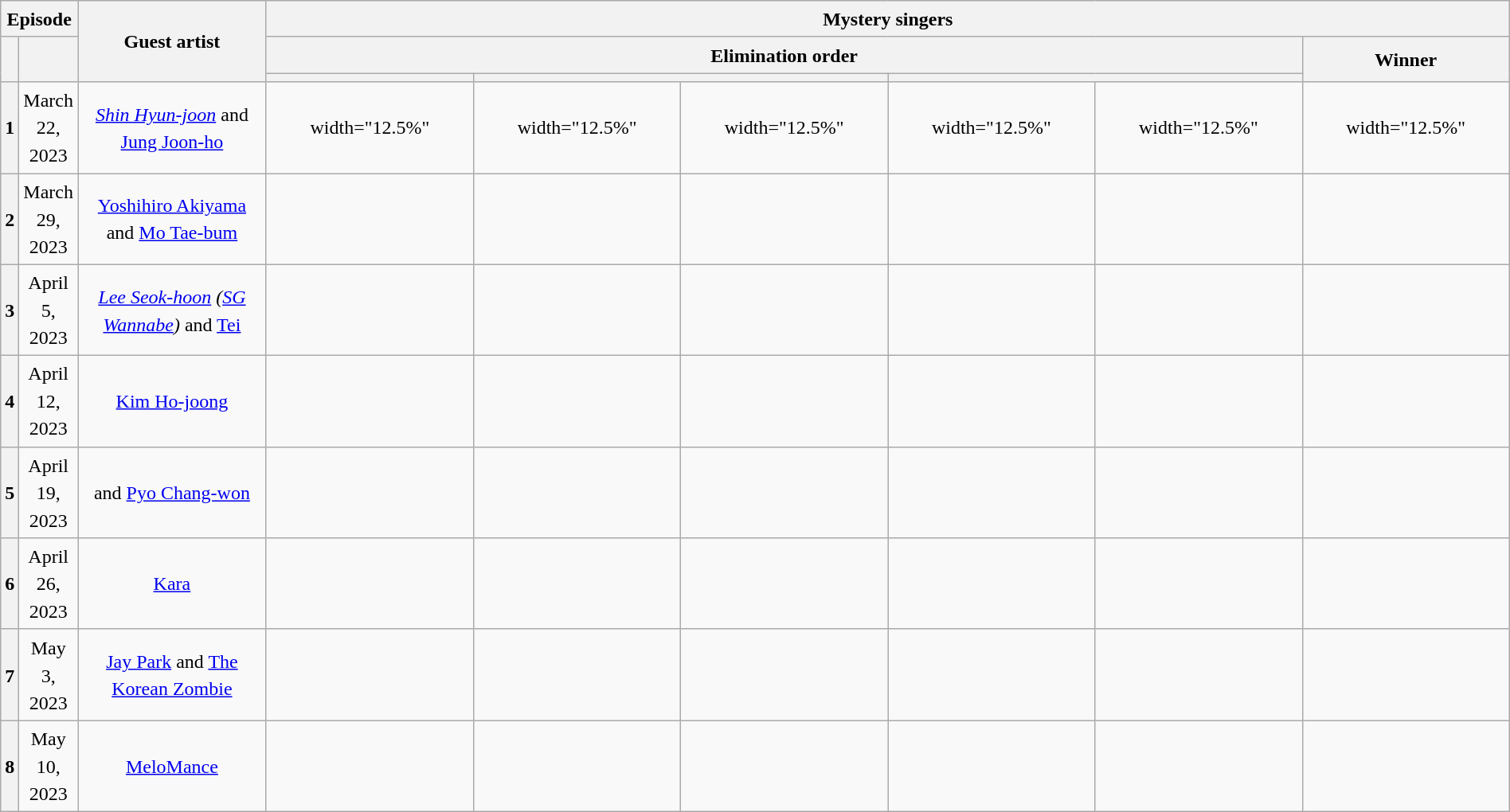<table class="wikitable plainrowheaders mw-collapsible" style="text-align:center; line-height:23px; width:100%;">
<tr>
<th colspan="2" width="1%">Episode</th>
<th rowspan="3" width="12.5%">Guest artist</th>
<th colspan="6">Mystery singers<br></th>
</tr>
<tr>
<th rowspan="2"></th>
<th rowspan="2"></th>
<th colspan="5">Elimination order</th>
<th rowspan="2">Winner</th>
</tr>
<tr>
<th></th>
<th colspan="2"></th>
<th colspan="2"></th>
</tr>
<tr>
<th>1</th>
<td>March 22, 2023</td>
<td><em><a href='#'>Shin Hyun-joon</a></em> and <a href='#'>Jung Joon-ho</a><br></td>
<td>width="12.5%" </td>
<td>width="12.5%" </td>
<td>width="12.5%" </td>
<td>width="12.5%" </td>
<td>width="12.5%" </td>
<td>width="12.5%" </td>
</tr>
<tr>
<th>2</th>
<td>March 29, 2023</td>
<td><a href='#'>Yoshihiro Akiyama</a> and <a href='#'>Mo Tae-bum</a><br></td>
<td></td>
<td></td>
<td></td>
<td></td>
<td></td>
<td></td>
</tr>
<tr>
<th>3</th>
<td>April 5, 2023</td>
<td><em><a href='#'>Lee Seok-hoon</a> (<a href='#'>SG Wannabe</a>)</em> and <a href='#'>Tei</a></td>
<td></td>
<td></td>
<td></td>
<td></td>
<td></td>
<td></td>
</tr>
<tr>
<th>4</th>
<td>April 12, 2023</td>
<td><a href='#'>Kim Ho-joong</a><br></td>
<td></td>
<td></td>
<td></td>
<td></td>
<td></td>
<td></td>
</tr>
<tr>
<th>5</th>
<td>April 19, 2023</td>
<td> and <a href='#'>Pyo Chang-won</a><br></td>
<td></td>
<td></td>
<td></td>
<td></td>
<td></td>
<td></td>
</tr>
<tr>
<th>6</th>
<td>April 26, 2023</td>
<td><a href='#'>Kara</a><br></td>
<td></td>
<td></td>
<td></td>
<td></td>
<td></td>
<td></td>
</tr>
<tr>
<th>7</th>
<td>May 3, 2023</td>
<td><a href='#'>Jay Park</a> and <a href='#'>The Korean Zombie</a><br></td>
<td></td>
<td></td>
<td></td>
<td></td>
<td></td>
<td></td>
</tr>
<tr>
<th>8</th>
<td>May 10, 2023</td>
<td><a href='#'>MeloMance</a><br></td>
<td></td>
<td></td>
<td></td>
<td></td>
<td></td>
<td></td>
</tr>
</table>
